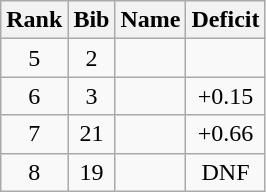<table class="wikitable" style="text-align:center;">
<tr>
<th>Rank</th>
<th>Bib</th>
<th>Name</th>
<th>Deficit</th>
</tr>
<tr>
<td>5</td>
<td>2</td>
<td align=left></td>
<td></td>
</tr>
<tr>
<td>6</td>
<td>3</td>
<td align=left></td>
<td>+0.15</td>
</tr>
<tr>
<td>7</td>
<td>21</td>
<td align=left></td>
<td>+0.66</td>
</tr>
<tr>
<td>8</td>
<td>19</td>
<td align=left></td>
<td>DNF</td>
</tr>
</table>
